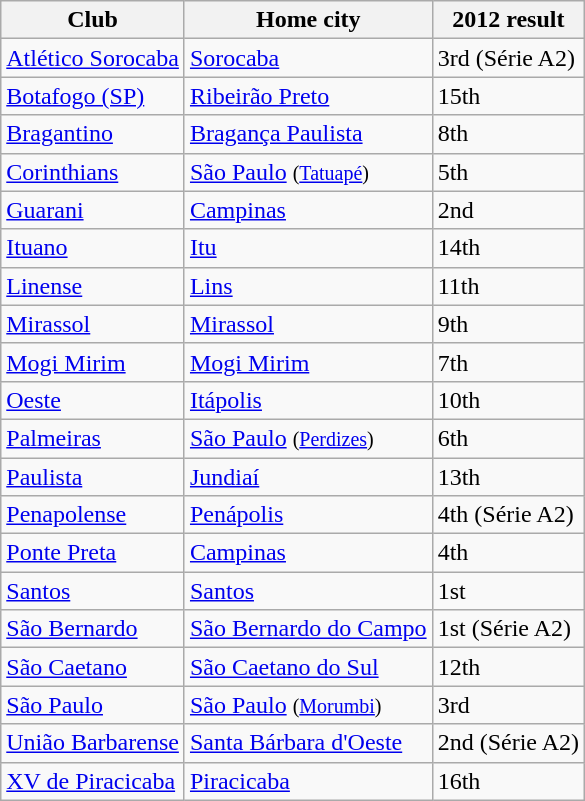<table class="wikitable sortable">
<tr>
<th>Club</th>
<th>Home city</th>
<th>2012 result</th>
</tr>
<tr>
<td><a href='#'>Atlético Sorocaba</a></td>
<td><a href='#'>Sorocaba</a></td>
<td>3rd (Série A2)</td>
</tr>
<tr>
<td><a href='#'>Botafogo (SP)</a></td>
<td><a href='#'>Ribeirão Preto</a></td>
<td>15th</td>
</tr>
<tr>
<td><a href='#'>Bragantino</a></td>
<td><a href='#'>Bragança Paulista</a></td>
<td>8th</td>
</tr>
<tr>
<td><a href='#'>Corinthians</a></td>
<td><a href='#'>São Paulo</a> <small>(<a href='#'>Tatuapé</a>)</small></td>
<td>5th</td>
</tr>
<tr>
<td><a href='#'>Guarani</a></td>
<td><a href='#'>Campinas</a></td>
<td>2nd</td>
</tr>
<tr>
<td><a href='#'>Ituano</a></td>
<td><a href='#'>Itu</a></td>
<td>14th</td>
</tr>
<tr>
<td><a href='#'>Linense</a></td>
<td><a href='#'>Lins</a></td>
<td>11th</td>
</tr>
<tr>
<td><a href='#'>Mirassol</a></td>
<td><a href='#'>Mirassol</a></td>
<td>9th</td>
</tr>
<tr>
<td><a href='#'>Mogi Mirim</a></td>
<td><a href='#'>Mogi Mirim</a></td>
<td>7th</td>
</tr>
<tr>
<td><a href='#'>Oeste</a></td>
<td><a href='#'>Itápolis</a></td>
<td>10th</td>
</tr>
<tr>
<td><a href='#'>Palmeiras</a></td>
<td><a href='#'>São Paulo</a> <small>(<a href='#'>Perdizes</a>)</small></td>
<td>6th</td>
</tr>
<tr>
<td><a href='#'>Paulista</a></td>
<td><a href='#'>Jundiaí</a></td>
<td>13th</td>
</tr>
<tr>
<td><a href='#'>Penapolense</a></td>
<td><a href='#'>Penápolis</a></td>
<td>4th (Série A2)</td>
</tr>
<tr>
<td><a href='#'>Ponte Preta</a></td>
<td><a href='#'>Campinas</a></td>
<td>4th</td>
</tr>
<tr>
<td><a href='#'>Santos</a></td>
<td><a href='#'>Santos</a></td>
<td>1st</td>
</tr>
<tr>
<td><a href='#'>São Bernardo</a></td>
<td><a href='#'>São Bernardo do Campo</a></td>
<td>1st (Série A2)</td>
</tr>
<tr>
<td><a href='#'>São Caetano</a></td>
<td><a href='#'>São Caetano do Sul</a></td>
<td>12th</td>
</tr>
<tr>
<td><a href='#'>São Paulo</a></td>
<td><a href='#'>São Paulo</a> <small>(<a href='#'>Morumbi</a>)</small></td>
<td>3rd</td>
</tr>
<tr>
<td><a href='#'>União Barbarense</a></td>
<td><a href='#'>Santa Bárbara d'Oeste</a></td>
<td>2nd (Série A2)</td>
</tr>
<tr>
<td><a href='#'>XV de Piracicaba</a></td>
<td><a href='#'>Piracicaba</a></td>
<td>16th</td>
</tr>
</table>
